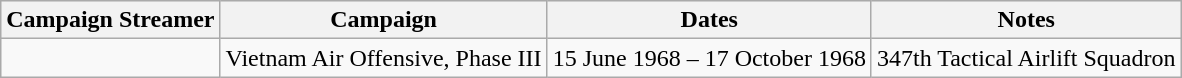<table class="wikitable">
<tr style="background:#efefef;">
<th>Campaign Streamer</th>
<th>Campaign</th>
<th>Dates</th>
<th>Notes</th>
</tr>
<tr>
<td></td>
<td>Vietnam Air Offensive, Phase III</td>
<td>15 June 1968 – 17 October 1968</td>
<td>347th Tactical Airlift Squadron</td>
</tr>
</table>
